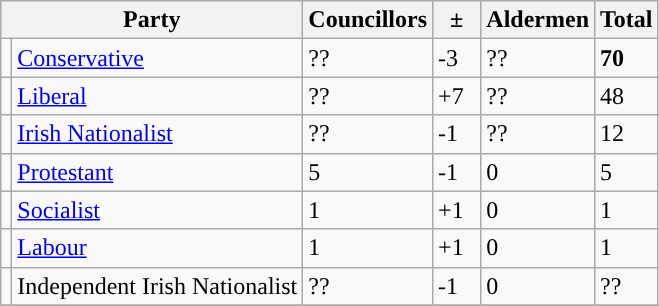<table class="wikitable">
<tr>
<th colspan="2">Party</th>
<th>Councillors</th>
<th>  ±  </th>
<th>Aldermen</th>
<th>Total</th>
</tr>
<tr>
<td style="background-color: "></td>
<td><a href='#'>Conservative</a></td>
<td>??</td>
<td>-3</td>
<td>??</td>
<td><strong>70</strong></td>
</tr>
<tr>
<td style="background-color: "></td>
<td><a href='#'>Liberal</a></td>
<td>??</td>
<td>+7</td>
<td>??</td>
<td>48</td>
</tr>
<tr>
<td style="background-color: "></td>
<td><a href='#'>Irish Nationalist</a></td>
<td>??</td>
<td>-1</td>
<td>??</td>
<td>12</td>
</tr>
<tr>
<td style="background-color: "></td>
<td><a href='#'>Protestant</a></td>
<td>5</td>
<td>-1</td>
<td>0</td>
<td>5</td>
</tr>
<tr>
<td style="background-color: "></td>
<td><a href='#'>Socialist</a></td>
<td>1</td>
<td>+1</td>
<td>0</td>
<td>1</td>
</tr>
<tr>
<td style="background-color: "></td>
<td><a href='#'>Labour</a></td>
<td>1</td>
<td>+1</td>
<td>0</td>
<td>1</td>
</tr>
<tr>
<td style="background-color: "></td>
<td>Independent Irish Nationalist</td>
<td>??</td>
<td>-1</td>
<td>0</td>
<td>??</td>
</tr>
<tr>
</tr>
</table>
